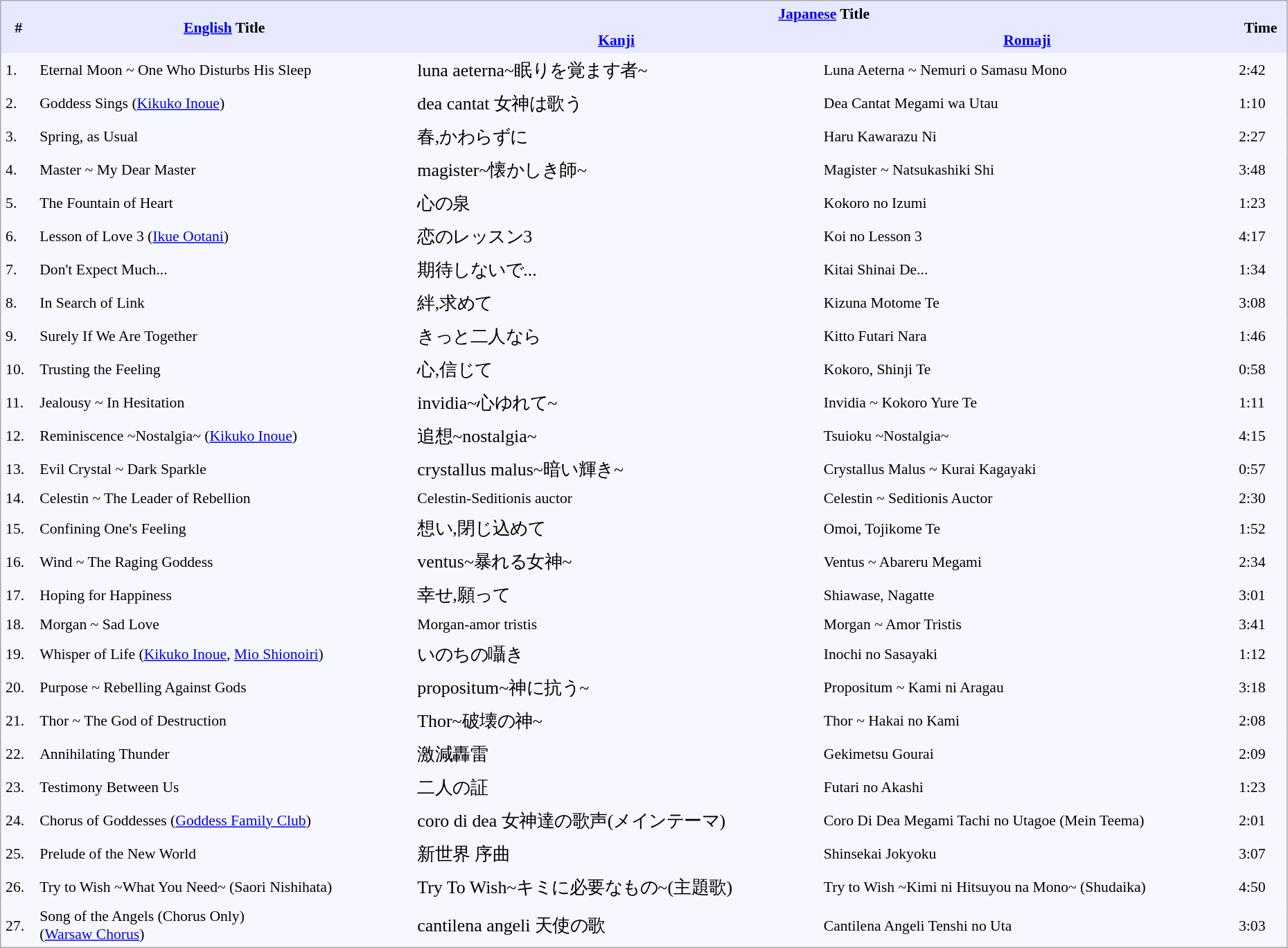<table border="0" cellpadding="4" cellspacing="0"  style="border:1px #aaa solid; border-collapse:collapse; padding:0.2em; margin:0 1em 1em; background:#f7f8ff; font-size:0.9em; width:98%;">
<tr style="vertical-align:middle; background:#e6e9ff;">
<th rowspan="2">#</th>
<th rowspan="2"><a href='#'>English</a> Title</th>
<th colspan="2"><a href='#'>Japanese</a> Title</th>
<th rowspan="2">Time</th>
</tr>
<tr style="background:#e6e9ff;">
<th><a href='#'>Kanji</a></th>
<th><a href='#'>Romaji</a></th>
</tr>
<tr>
<td>1.</td>
<td>Eternal Moon ~ One Who Disturbs His Sleep</td>
<td style="font-size: 120%;">luna aeterna~眠りを覚ます者~</td>
<td>Luna Aeterna ~ Nemuri o Samasu Mono</td>
<td>2:42</td>
</tr>
<tr>
<td>2.</td>
<td>Goddess Sings (<a href='#'>Kikuko Inoue</a>)</td>
<td style="font-size: 120%;">dea cantat 女神は歌う</td>
<td>Dea Cantat Megami wa Utau</td>
<td>1:10</td>
</tr>
<tr>
<td>3.</td>
<td>Spring, as Usual</td>
<td style="font-size: 120%;">春,かわらずに</td>
<td>Haru Kawarazu Ni</td>
<td>2:27</td>
</tr>
<tr>
<td>4.</td>
<td>Master ~ My Dear Master</td>
<td style="font-size: 120%;">magister~懐かしき師~</td>
<td>Magister ~ Natsukashiki Shi</td>
<td>3:48</td>
</tr>
<tr>
<td>5.</td>
<td>The Fountain of Heart</td>
<td style="font-size: 120%;">心の泉</td>
<td>Kokoro no Izumi</td>
<td>1:23</td>
</tr>
<tr>
<td>6.</td>
<td>Lesson of Love 3 (<a href='#'>Ikue Ootani</a>)</td>
<td style="font-size: 120%;">恋のレッスン3</td>
<td>Koi no Lesson 3</td>
<td>4:17</td>
</tr>
<tr>
<td>7.</td>
<td>Don't Expect Much...</td>
<td style="font-size: 120%;">期待しないで...</td>
<td>Kitai Shinai De...</td>
<td>1:34</td>
</tr>
<tr>
<td>8.</td>
<td>In Search of Link</td>
<td style="font-size: 120%;">絆,求めて</td>
<td>Kizuna Motome Te</td>
<td>3:08</td>
</tr>
<tr>
<td>9.</td>
<td>Surely If We Are Together</td>
<td style="font-size: 120%;">きっと二人なら</td>
<td>Kitto Futari Nara</td>
<td>1:46</td>
</tr>
<tr>
<td>10.</td>
<td>Trusting the Feeling</td>
<td style="font-size: 120%;">心,信じて</td>
<td>Kokoro, Shinji Te</td>
<td>0:58</td>
</tr>
<tr>
<td>11.</td>
<td>Jealousy ~ In Hesitation</td>
<td style="font-size: 120%;">invidia~心ゆれて~</td>
<td>Invidia ~ Kokoro Yure Te</td>
<td>1:11</td>
</tr>
<tr>
<td>12.</td>
<td>Reminiscence ~Nostalgia~ (<a href='#'>Kikuko Inoue</a>)</td>
<td style="font-size: 120%;">追想~nostalgia~</td>
<td>Tsuioku ~Nostalgia~</td>
<td>4:15</td>
</tr>
<tr>
<td>13.</td>
<td>Evil Crystal ~ Dark Sparkle</td>
<td style="font-size: 120%;">crystallus malus~暗い輝き~</td>
<td>Crystallus Malus ~ Kurai Kagayaki</td>
<td>0:57</td>
</tr>
<tr>
<td>14.</td>
<td>Celestin ~ The Leader of Rebellion</td>
<td>Celestin-Seditionis auctor</td>
<td>Celestin ~ Seditionis Auctor</td>
<td>2:30</td>
</tr>
<tr>
<td>15.</td>
<td>Confining One's Feeling</td>
<td style="font-size: 120%;">想い,閉じ込めて</td>
<td>Omoi, Tojikome Te</td>
<td>1:52</td>
</tr>
<tr>
<td>16.</td>
<td>Wind ~ The Raging Goddess</td>
<td style="font-size: 120%;">ventus~暴れる女神~</td>
<td>Ventus ~ Abareru Megami</td>
<td>2:34</td>
</tr>
<tr>
<td>17.</td>
<td>Hoping for Happiness</td>
<td style="font-size: 120%;">幸せ,願って</td>
<td>Shiawase, Nagatte</td>
<td>3:01</td>
</tr>
<tr>
<td>18.</td>
<td>Morgan ~ Sad Love</td>
<td>Morgan-amor tristis</td>
<td>Morgan ~ Amor Tristis</td>
<td>3:41</td>
</tr>
<tr>
<td>19.</td>
<td>Whisper of Life (<a href='#'>Kikuko Inoue</a>, <a href='#'>Mio Shionoiri</a>)</td>
<td style="font-size: 120%;">いのちの囁き</td>
<td>Inochi no Sasayaki</td>
<td>1:12</td>
</tr>
<tr>
<td>20.</td>
<td>Purpose ~ Rebelling Against Gods</td>
<td style="font-size: 120%;">propositum~神に抗う~</td>
<td>Propositum ~ Kami ni Aragau</td>
<td>3:18</td>
</tr>
<tr>
<td>21.</td>
<td>Thor ~ The God of Destruction</td>
<td style="font-size: 120%;">Thor~破壊の神~</td>
<td>Thor ~ Hakai no Kami</td>
<td>2:08</td>
</tr>
<tr>
<td>22.</td>
<td>Annihilating Thunder</td>
<td style="font-size: 120%;">激減轟雷</td>
<td>Gekimetsu Gourai</td>
<td>2:09</td>
</tr>
<tr>
<td>23.</td>
<td>Testimony Between Us</td>
<td style="font-size: 120%;">二人の証</td>
<td>Futari no Akashi</td>
<td>1:23</td>
</tr>
<tr>
<td>24.</td>
<td>Chorus of Goddesses (<a href='#'>Goddess Family Club</a>)</td>
<td style="font-size: 120%;">coro di dea 女神達の歌声(メインテーマ)</td>
<td>Coro Di Dea Megami Tachi no Utagoe (Mein Teema)</td>
<td>2:01</td>
</tr>
<tr>
<td>25.</td>
<td>Prelude of the New World</td>
<td style="font-size: 120%;">新世界 序曲</td>
<td>Shinsekai Jokyoku</td>
<td>3:07</td>
</tr>
<tr>
<td>26.</td>
<td>Try to Wish ~What You Need~ (Saori Nishihata)</td>
<td style="font-size: 120%;">Try To Wish~キミに必要なもの~(主題歌)</td>
<td>Try to Wish ~Kimi ni Hitsuyou na Mono~ (Shudaika)</td>
<td>4:50</td>
</tr>
<tr>
<td>27.</td>
<td>Song of the Angels (Chorus Only)<br>(<a href='#'>Warsaw Chorus</a>)</td>
<td style="font-size: 120%;">cantilena angeli 天使の歌</td>
<td>Cantilena Angeli Tenshi no Uta</td>
<td>3:03</td>
</tr>
</table>
